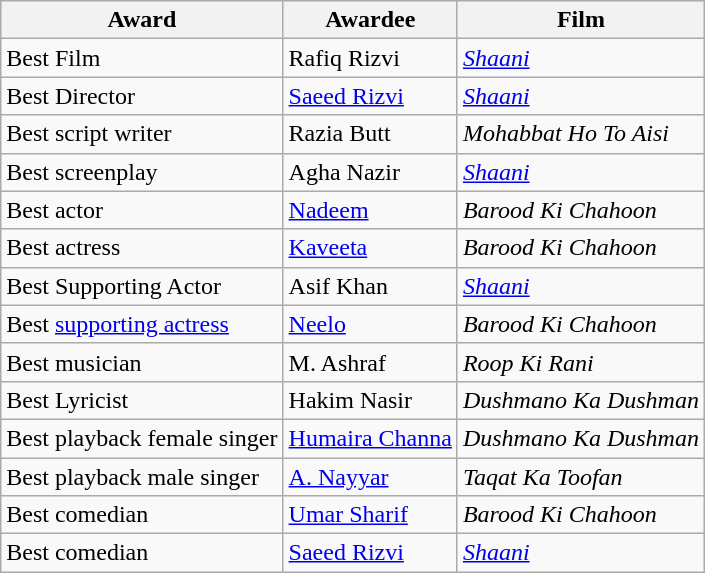<table class="wikitable">
<tr>
<th>Award</th>
<th>Awardee</th>
<th>Film</th>
</tr>
<tr>
<td>Best Film</td>
<td>Rafiq Rizvi</td>
<td><em><a href='#'>Shaani</a></em></td>
</tr>
<tr>
<td>Best Director</td>
<td><a href='#'>Saeed Rizvi</a></td>
<td><em><a href='#'>Shaani</a></em></td>
</tr>
<tr>
<td>Best script writer</td>
<td>Razia Butt</td>
<td><em>Mohabbat Ho To Aisi</em></td>
</tr>
<tr>
<td>Best screenplay</td>
<td>Agha Nazir</td>
<td><em><a href='#'>Shaani</a></em></td>
</tr>
<tr>
<td>Best actor</td>
<td><a href='#'>Nadeem</a></td>
<td><em>Barood Ki Chahoon</em></td>
</tr>
<tr>
<td>Best actress</td>
<td><a href='#'>Kaveeta</a></td>
<td><em>Barood Ki Chahoon</em></td>
</tr>
<tr>
<td>Best Supporting Actor</td>
<td>Asif Khan</td>
<td><em><a href='#'>Shaani</a></em></td>
</tr>
<tr>
<td>Best <a href='#'>supporting actress</a></td>
<td><a href='#'>Neelo</a></td>
<td><em>Barood Ki Chahoon</em></td>
</tr>
<tr>
<td>Best musician</td>
<td>M. Ashraf</td>
<td><em>Roop Ki Rani</em></td>
</tr>
<tr>
<td>Best Lyricist</td>
<td>Hakim Nasir</td>
<td><em>Dushmano Ka Dushman</em></td>
</tr>
<tr>
<td>Best playback female singer</td>
<td><a href='#'>Humaira Channa</a></td>
<td><em>Dushmano Ka Dushman</em></td>
</tr>
<tr>
<td>Best playback male singer</td>
<td><a href='#'>A. Nayyar</a></td>
<td><em>Taqat Ka Toofan</em></td>
</tr>
<tr>
<td>Best comedian</td>
<td><a href='#'>Umar Sharif</a></td>
<td><em>Barood Ki Chahoon</em></td>
</tr>
<tr>
<td>Best comedian</td>
<td><a href='#'>Saeed Rizvi</a></td>
<td><em><a href='#'>Shaani</a></em></td>
</tr>
</table>
